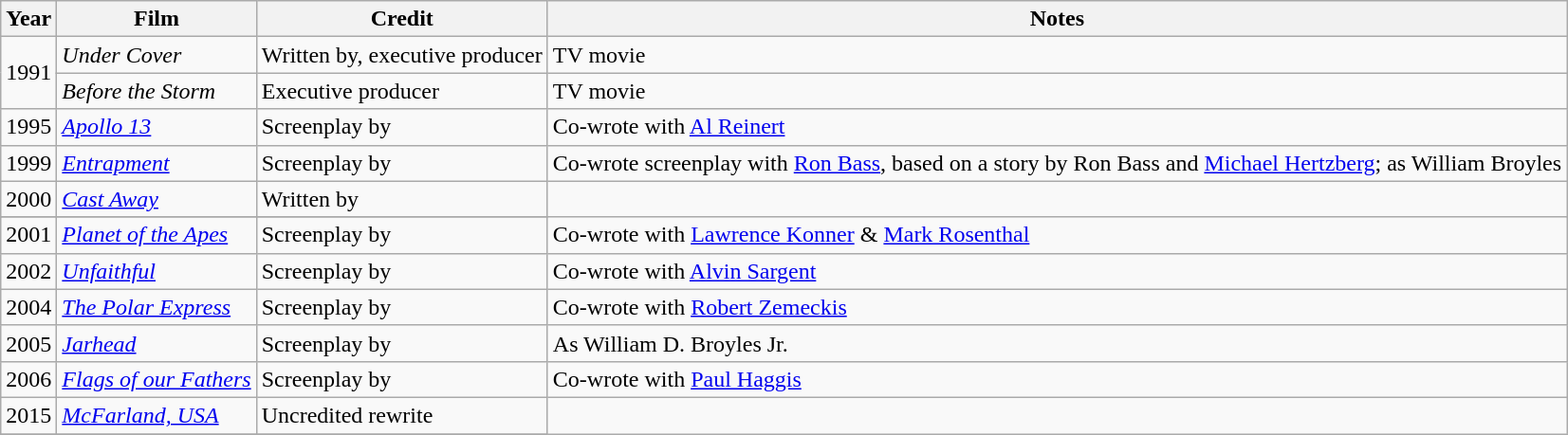<table class="wikitable">
<tr>
<th>Year</th>
<th>Film</th>
<th>Credit</th>
<th>Notes</th>
</tr>
<tr>
<td rowspan="2">1991</td>
<td><em>Under Cover</em></td>
<td>Written by, executive producer</td>
<td>TV movie</td>
</tr>
<tr>
<td><em>Before the Storm</em></td>
<td>Executive producer</td>
<td>TV movie</td>
</tr>
<tr>
<td>1995</td>
<td><em><a href='#'>Apollo 13</a></em></td>
<td>Screenplay by</td>
<td>Co-wrote with <a href='#'>Al Reinert</a></td>
</tr>
<tr>
<td>1999</td>
<td><em><a href='#'>Entrapment</a></em></td>
<td>Screenplay by</td>
<td>Co-wrote screenplay with <a href='#'>Ron Bass</a>, based on a story by Ron Bass and <a href='#'>Michael Hertzberg</a>; as William Broyles</td>
</tr>
<tr>
<td>2000</td>
<td><em><a href='#'>Cast Away</a></em></td>
<td>Written by</td>
</tr>
<tr>
</tr>
<tr>
<td>2001</td>
<td><em><a href='#'>Planet of the Apes</a></em></td>
<td>Screenplay by</td>
<td>Co-wrote with <a href='#'>Lawrence Konner</a> & <a href='#'>Mark Rosenthal</a></td>
</tr>
<tr>
<td>2002</td>
<td><em><a href='#'>Unfaithful</a></em></td>
<td>Screenplay by</td>
<td>Co-wrote with <a href='#'>Alvin Sargent</a></td>
</tr>
<tr>
<td>2004</td>
<td><em><a href='#'>The Polar Express</a></em></td>
<td>Screenplay by</td>
<td>Co-wrote with <a href='#'>Robert Zemeckis</a></td>
</tr>
<tr>
<td>2005</td>
<td><em><a href='#'>Jarhead</a></em></td>
<td>Screenplay by</td>
<td>As William D. Broyles Jr.</td>
</tr>
<tr>
<td>2006</td>
<td><em><a href='#'>Flags of our Fathers</a></em></td>
<td>Screenplay by</td>
<td>Co-wrote with <a href='#'>Paul Haggis</a></td>
</tr>
<tr>
<td>2015</td>
<td><em><a href='#'>McFarland, USA</a></em></td>
<td>Uncredited rewrite</td>
</tr>
<tr>
</tr>
</table>
